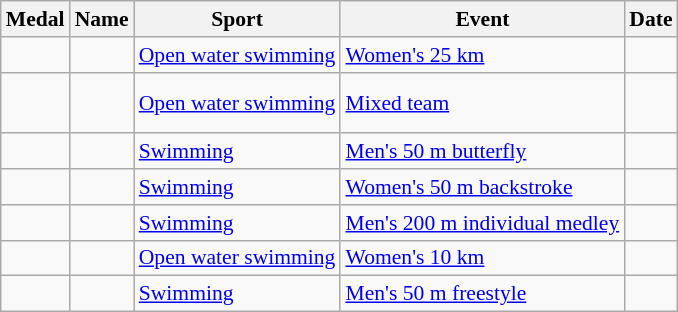<table class="wikitable sortable" style="font-size:90%">
<tr>
<th>Medal</th>
<th>Name</th>
<th>Sport</th>
<th>Event</th>
<th>Date</th>
</tr>
<tr>
<td></td>
<td></td>
<td><a href='#'>Open water swimming</a></td>
<td><a href='#'>Women's 25 km</a></td>
<td></td>
</tr>
<tr>
<td></td>
<td><br><br></td>
<td><a href='#'>Open water swimming</a></td>
<td><a href='#'>Mixed team</a></td>
<td></td>
</tr>
<tr>
<td></td>
<td></td>
<td><a href='#'>Swimming</a></td>
<td><a href='#'>Men's 50 m butterfly</a></td>
<td></td>
</tr>
<tr>
<td></td>
<td></td>
<td><a href='#'>Swimming</a></td>
<td><a href='#'>Women's 50 m backstroke</a></td>
<td></td>
</tr>
<tr>
<td></td>
<td></td>
<td><a href='#'>Swimming</a></td>
<td><a href='#'>Men's 200 m individual medley</a></td>
<td></td>
</tr>
<tr>
<td></td>
<td></td>
<td><a href='#'>Open water swimming</a></td>
<td><a href='#'>Women's 10 km</a></td>
<td></td>
</tr>
<tr>
<td></td>
<td></td>
<td><a href='#'>Swimming</a></td>
<td><a href='#'>Men's 50 m freestyle</a></td>
<td></td>
</tr>
</table>
